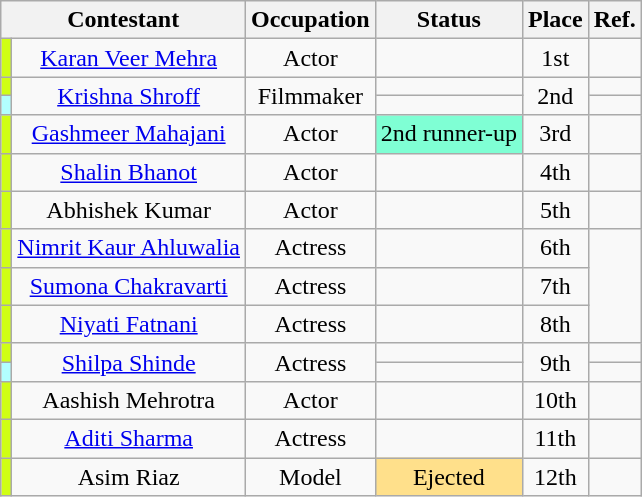<table class="wikitable sortable" style="text-align:center;">
<tr>
<th colspan="2">Contestant</th>
<th>Occupation</th>
<th>Status</th>
<th>Place</th>
<th>Ref.</th>
</tr>
<tr>
<th style="background:#D0FF14;"></th>
<td><a href='#'>Karan Veer Mehra</a></td>
<td>Actor</td>
<td></td>
<td>1st</td>
<td></td>
</tr>
<tr>
<th style="background:#D0FF14;"></th>
<td rowspan="2"><a href='#'>Krishna Shroff</a></td>
<td rowspan="2">Filmmaker</td>
<td></td>
<td rowspan="2">2nd</td>
<td></td>
</tr>
<tr>
<th style="background:#B2FFFF;"></th>
<td></td>
<td></td>
</tr>
<tr>
<th style="background:#D0FF14;"></th>
<td><a href='#'>Gashmeer Mahajani</a></td>
<td>Actor</td>
<td style="background:#7FFFD4;">2nd runner-up</td>
<td>3rd</td>
<td></td>
</tr>
<tr>
<th style="background:#D0FF14;"></th>
<td><a href='#'>Shalin Bhanot</a></td>
<td>Actor</td>
<td></td>
<td>4th</td>
<td></td>
</tr>
<tr>
<th style="background:#D0FF14;"></th>
<td>Abhishek Kumar</td>
<td>Actor</td>
<td></td>
<td>5th</td>
<td></td>
</tr>
<tr>
<th style="background:#D0FF14;"></th>
<td><a href='#'>Nimrit Kaur Ahluwalia</a></td>
<td>Actress</td>
<td></td>
<td>6th</td>
<td rowspan ="3"></td>
</tr>
<tr>
<th style="background:#D0FF14;"></th>
<td><a href='#'>Sumona Chakravarti</a></td>
<td>Actress</td>
<td></td>
<td>7th</td>
</tr>
<tr>
<th style="background:#D0FF14;"></th>
<td><a href='#'>Niyati Fatnani</a></td>
<td>Actress</td>
<td></td>
<td>8th</td>
</tr>
<tr>
<th style="background:#D0FF14;"></th>
<td rowspan="2"><a href='#'>Shilpa Shinde</a></td>
<td rowspan="2">Actress</td>
<td></td>
<td rowspan="2">9th</td>
<td></td>
</tr>
<tr>
<th style="background:#B2FFFF;"></th>
<td></td>
<td></td>
</tr>
<tr>
<th style="background:#D0FF14;"></th>
<td>Aashish Mehrotra</td>
<td>Actor</td>
<td></td>
<td>10th</td>
<td></td>
</tr>
<tr>
<th style="background:#D0FF14;"></th>
<td><a href='#'>Aditi Sharma</a></td>
<td>Actress</td>
<td></td>
<td>11th</td>
<td></td>
</tr>
<tr>
<th style="background:#D0FF14;"></th>
<td>Asim Riaz</td>
<td>Model</td>
<td bgcolor="#FFE08B">Ejected</td>
<td>12th</td>
<td></td>
</tr>
</table>
